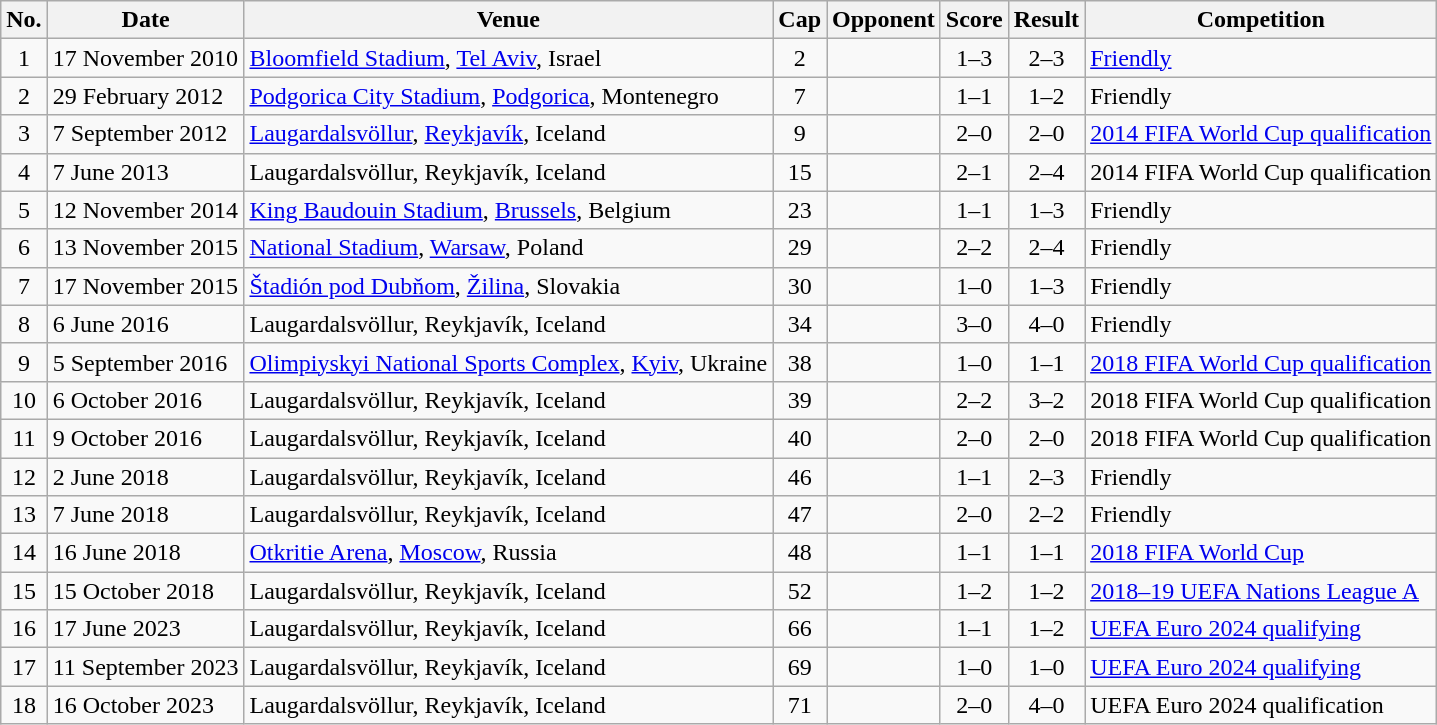<table class="wikitable sortable">
<tr>
<th scope="col">No.</th>
<th scope="col" data-sort-type="date">Date</th>
<th scope="col">Venue</th>
<th scope="col">Cap</th>
<th scope="col">Opponent</th>
<th scope="col">Score</th>
<th scope="col">Result</th>
<th scope="col">Competition</th>
</tr>
<tr>
<td align="center">1</td>
<td>17 November 2010</td>
<td><a href='#'>Bloomfield Stadium</a>, <a href='#'>Tel Aviv</a>, Israel</td>
<td align="center">2</td>
<td></td>
<td align="center">1–3</td>
<td align="center">2–3</td>
<td><a href='#'>Friendly</a></td>
</tr>
<tr>
<td align="center">2</td>
<td>29 February 2012</td>
<td><a href='#'>Podgorica City Stadium</a>, <a href='#'>Podgorica</a>, Montenegro</td>
<td align="center">7</td>
<td></td>
<td align="center">1–1</td>
<td align="center">1–2</td>
<td>Friendly</td>
</tr>
<tr>
<td align="center">3</td>
<td>7 September 2012</td>
<td><a href='#'>Laugardalsvöllur</a>, <a href='#'>Reykjavík</a>, Iceland</td>
<td align="center">9</td>
<td></td>
<td align="center">2–0</td>
<td align="center">2–0</td>
<td><a href='#'>2014 FIFA World Cup qualification</a></td>
</tr>
<tr>
<td align="center">4</td>
<td>7 June 2013</td>
<td>Laugardalsvöllur, Reykjavík, Iceland</td>
<td align="center">15</td>
<td></td>
<td align="center">2–1</td>
<td align="center">2–4</td>
<td>2014 FIFA World Cup qualification</td>
</tr>
<tr>
<td align="center">5</td>
<td>12 November 2014</td>
<td><a href='#'>King Baudouin Stadium</a>, <a href='#'>Brussels</a>, Belgium</td>
<td align="center">23</td>
<td></td>
<td align="center">1–1</td>
<td align="center">1–3</td>
<td>Friendly</td>
</tr>
<tr>
<td align="center">6</td>
<td>13 November 2015</td>
<td><a href='#'>National Stadium</a>, <a href='#'>Warsaw</a>, Poland</td>
<td align="center">29</td>
<td></td>
<td align="center">2–2</td>
<td align="center">2–4</td>
<td>Friendly</td>
</tr>
<tr>
<td align="center">7</td>
<td>17 November 2015</td>
<td><a href='#'>Štadión pod Dubňom</a>, <a href='#'>Žilina</a>, Slovakia</td>
<td align="center">30</td>
<td></td>
<td align="center">1–0</td>
<td align="center">1–3</td>
<td>Friendly</td>
</tr>
<tr>
<td align="center">8</td>
<td>6 June 2016</td>
<td>Laugardalsvöllur, Reykjavík, Iceland</td>
<td align="center">34</td>
<td></td>
<td align="center">3–0</td>
<td align="center">4–0</td>
<td>Friendly</td>
</tr>
<tr>
<td align="center">9</td>
<td>5 September 2016</td>
<td><a href='#'>Olimpiyskyi National Sports Complex</a>, <a href='#'>Kyiv</a>, Ukraine</td>
<td align="center">38</td>
<td></td>
<td align="center">1–0</td>
<td align="center">1–1</td>
<td><a href='#'>2018 FIFA World Cup qualification</a></td>
</tr>
<tr>
<td align="center">10</td>
<td>6 October 2016</td>
<td>Laugardalsvöllur, Reykjavík, Iceland</td>
<td align="center">39</td>
<td></td>
<td align="center">2–2</td>
<td align="center">3–2</td>
<td>2018 FIFA World Cup qualification</td>
</tr>
<tr>
<td align="center">11</td>
<td>9 October 2016</td>
<td>Laugardalsvöllur, Reykjavík, Iceland</td>
<td align="center">40</td>
<td></td>
<td align="center">2–0</td>
<td align="center">2–0</td>
<td>2018 FIFA World Cup qualification</td>
</tr>
<tr>
<td align="center">12</td>
<td>2 June 2018</td>
<td>Laugardalsvöllur, Reykjavík, Iceland</td>
<td align="center">46</td>
<td></td>
<td align="center">1–1</td>
<td align="center">2–3</td>
<td>Friendly</td>
</tr>
<tr>
<td align="center">13</td>
<td>7 June 2018</td>
<td>Laugardalsvöllur, Reykjavík, Iceland</td>
<td align="center">47</td>
<td></td>
<td align="center">2–0</td>
<td align="center">2–2</td>
<td>Friendly</td>
</tr>
<tr>
<td align="center">14</td>
<td>16 June 2018</td>
<td><a href='#'>Otkritie Arena</a>, <a href='#'>Moscow</a>, Russia</td>
<td align="center">48</td>
<td></td>
<td align="center">1–1</td>
<td align="center">1–1</td>
<td><a href='#'>2018 FIFA World Cup</a></td>
</tr>
<tr>
<td align="center">15</td>
<td>15 October 2018</td>
<td>Laugardalsvöllur, Reykjavík, Iceland</td>
<td align="center">52</td>
<td></td>
<td align="center">1–2</td>
<td align="center">1–2</td>
<td><a href='#'>2018–19 UEFA Nations League A</a></td>
</tr>
<tr>
<td align="center">16</td>
<td>17 June 2023</td>
<td>Laugardalsvöllur, Reykjavík, Iceland</td>
<td align="center">66</td>
<td></td>
<td align="center">1–1</td>
<td align="center">1–2</td>
<td><a href='#'>UEFA Euro 2024 qualifying</a></td>
</tr>
<tr>
<td align="center">17</td>
<td>11 September 2023</td>
<td>Laugardalsvöllur, Reykjavík, Iceland</td>
<td align="center">69</td>
<td></td>
<td align="center">1–0</td>
<td align="center">1–0</td>
<td><a href='#'>UEFA Euro 2024 qualifying</a></td>
</tr>
<tr>
<td align="center">18</td>
<td>16 October 2023</td>
<td>Laugardalsvöllur, Reykjavík, Iceland</td>
<td align="center">71</td>
<td></td>
<td align=center>2–0</td>
<td style="text-align:center">4–0</td>
<td>UEFA Euro 2024 qualification</td>
</tr>
</table>
